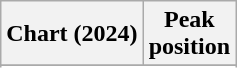<table class="wikitable sortable plainrowheaders" style="text-align:center">
<tr>
<th scope="col">Chart (2024)</th>
<th scope="col">Peak<br>position</th>
</tr>
<tr>
</tr>
<tr>
</tr>
</table>
